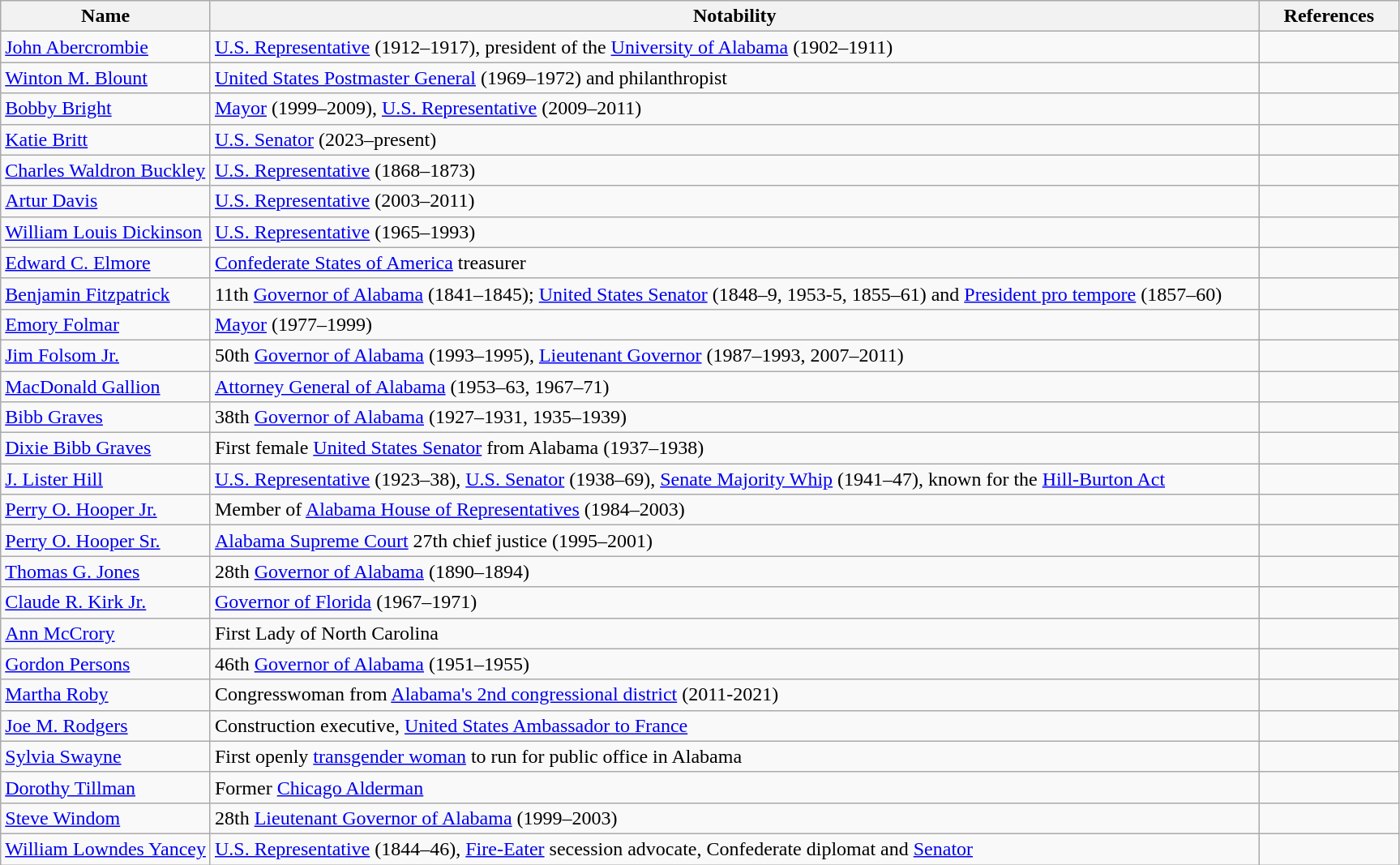<table class="wikitable sortable">
<tr>
<th width="15%">Name</th>
<th width="75%">Notability</th>
<th width="10%" class="unsortable">References</th>
</tr>
<tr>
<td><a href='#'>John Abercrombie</a></td>
<td><a href='#'>U.S. Representative</a> (1912–1917), president of the <a href='#'>University of Alabama</a> (1902–1911)</td>
<td></td>
</tr>
<tr>
<td><a href='#'>Winton M. Blount</a></td>
<td><a href='#'>United States Postmaster General</a> (1969–1972) and philanthropist</td>
<td></td>
</tr>
<tr>
<td><a href='#'>Bobby Bright</a></td>
<td><a href='#'>Mayor</a> (1999–2009), <a href='#'>U.S. Representative</a> (2009–2011)</td>
<td></td>
</tr>
<tr>
<td><a href='#'>Katie Britt</a></td>
<td><a href='#'>U.S. Senator</a> (2023–present)</td>
<td></td>
</tr>
<tr>
<td><a href='#'>Charles Waldron Buckley</a></td>
<td><a href='#'>U.S. Representative</a> (1868–1873)</td>
<td></td>
</tr>
<tr>
<td><a href='#'>Artur Davis</a></td>
<td><a href='#'>U.S. Representative</a> (2003–2011)</td>
<td></td>
</tr>
<tr>
<td><a href='#'>William Louis Dickinson</a></td>
<td><a href='#'>U.S. Representative</a> (1965–1993)</td>
<td></td>
</tr>
<tr>
<td><a href='#'>Edward C. Elmore</a></td>
<td><a href='#'>Confederate States of America</a> treasurer</td>
<td></td>
</tr>
<tr>
<td><a href='#'>Benjamin Fitzpatrick</a></td>
<td>11th <a href='#'>Governor of Alabama</a> (1841–1845); <a href='#'>United States Senator</a> (1848–9, 1953-5, 1855–61) and <a href='#'>President pro tempore</a> (1857–60)</td>
<td></td>
</tr>
<tr>
<td><a href='#'>Emory Folmar</a></td>
<td><a href='#'>Mayor</a> (1977–1999)</td>
<td></td>
</tr>
<tr>
<td><a href='#'>Jim Folsom Jr.</a></td>
<td>50th <a href='#'>Governor of Alabama</a> (1993–1995), <a href='#'>Lieutenant Governor</a> (1987–1993, 2007–2011)</td>
<td></td>
</tr>
<tr>
<td><a href='#'>MacDonald Gallion</a></td>
<td><a href='#'>Attorney General of Alabama</a> (1953–63, 1967–71)</td>
<td></td>
</tr>
<tr>
<td><a href='#'>Bibb Graves</a></td>
<td>38th <a href='#'>Governor of Alabama</a> (1927–1931, 1935–1939)</td>
<td></td>
</tr>
<tr>
<td><a href='#'>Dixie Bibb Graves</a></td>
<td>First female <a href='#'>United States Senator</a> from Alabama (1937–1938)</td>
<td></td>
</tr>
<tr>
<td><a href='#'>J. Lister Hill</a></td>
<td><a href='#'>U.S. Representative</a> (1923–38), <a href='#'>U.S. Senator</a> (1938–69), <a href='#'>Senate Majority Whip</a> (1941–47), known for the <a href='#'>Hill-Burton Act</a></td>
<td></td>
</tr>
<tr>
<td><a href='#'>Perry O. Hooper Jr.</a></td>
<td>Member of <a href='#'>Alabama House of Representatives</a> (1984–2003)</td>
<td></td>
</tr>
<tr>
<td><a href='#'>Perry O. Hooper Sr.</a></td>
<td><a href='#'>Alabama Supreme Court</a> 27th chief justice (1995–2001)</td>
<td></td>
</tr>
<tr>
<td><a href='#'>Thomas G. Jones</a></td>
<td>28th <a href='#'>Governor of Alabama</a> (1890–1894)</td>
<td></td>
</tr>
<tr>
<td><a href='#'>Claude R. Kirk Jr.</a></td>
<td><a href='#'>Governor of Florida</a> (1967–1971)</td>
<td></td>
</tr>
<tr>
<td><a href='#'>Ann McCrory</a></td>
<td>First Lady of North Carolina</td>
</tr>
<tr>
<td><a href='#'>Gordon Persons</a></td>
<td>46th <a href='#'>Governor of Alabama</a> (1951–1955)</td>
<td></td>
</tr>
<tr>
<td><a href='#'>Martha Roby</a></td>
<td>Congresswoman from <a href='#'>Alabama's 2nd congressional district</a> (2011-2021)</td>
<td></td>
</tr>
<tr>
<td><a href='#'>Joe M. Rodgers</a></td>
<td>Construction executive, <a href='#'>United States Ambassador to France</a></td>
<td></td>
</tr>
<tr>
<td><a href='#'>Sylvia Swayne</a></td>
<td>First openly <a href='#'>transgender woman</a> to run for public office in Alabama</td>
<td></td>
</tr>
<tr>
<td><a href='#'>Dorothy Tillman</a></td>
<td>Former <a href='#'>Chicago Alderman</a></td>
<td></td>
</tr>
<tr>
<td><a href='#'>Steve Windom</a></td>
<td>28th <a href='#'>Lieutenant Governor of Alabama</a> (1999–2003)</td>
<td></td>
</tr>
<tr>
<td><a href='#'>William Lowndes Yancey</a></td>
<td><a href='#'>U.S. Representative</a> (1844–46), <a href='#'>Fire-Eater</a> secession advocate, Confederate diplomat and <a href='#'>Senator</a></td>
<td></td>
</tr>
</table>
